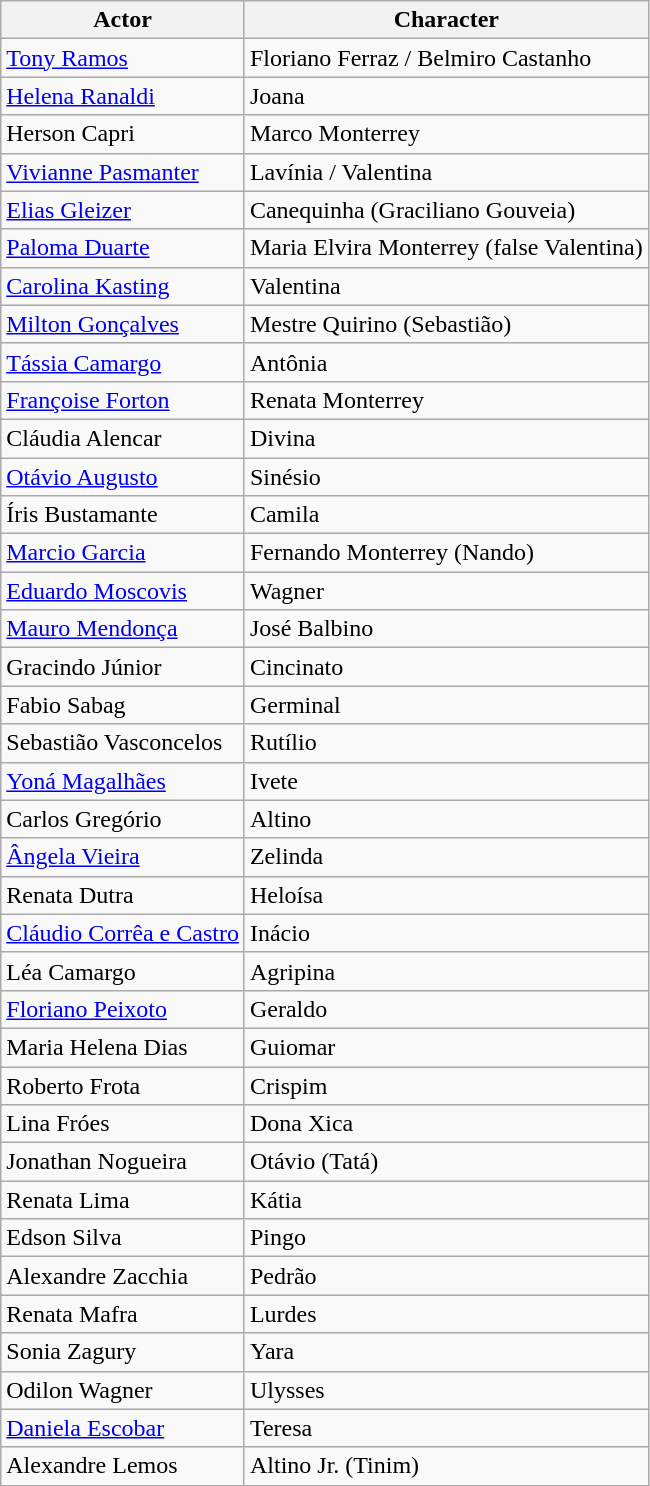<table class="wikitable sortable">
<tr>
<th>Actor</th>
<th>Character</th>
</tr>
<tr>
<td><a href='#'>Tony Ramos</a></td>
<td>Floriano Ferraz / Belmiro Castanho</td>
</tr>
<tr>
<td><a href='#'>Helena Ranaldi</a></td>
<td>Joana</td>
</tr>
<tr>
<td>Herson Capri</td>
<td>Marco Monterrey</td>
</tr>
<tr>
<td><a href='#'>Vivianne Pasmanter</a></td>
<td>Lavínia / Valentina</td>
</tr>
<tr>
<td><a href='#'>Elias Gleizer</a></td>
<td>Canequinha (Graciliano Gouveia)</td>
</tr>
<tr>
<td><a href='#'>Paloma Duarte</a></td>
<td>Maria Elvira Monterrey (false Valentina)</td>
</tr>
<tr>
<td><a href='#'>Carolina Kasting</a></td>
<td>Valentina</td>
</tr>
<tr>
<td><a href='#'>Milton Gonçalves</a></td>
<td>Mestre Quirino (Sebastião)</td>
</tr>
<tr>
<td><a href='#'>Tássia Camargo</a></td>
<td>Antônia</td>
</tr>
<tr>
<td><a href='#'>Françoise Forton</a></td>
<td>Renata Monterrey</td>
</tr>
<tr>
<td>Cláudia Alencar</td>
<td>Divina</td>
</tr>
<tr>
<td><a href='#'>Otávio Augusto</a></td>
<td>Sinésio</td>
</tr>
<tr>
<td>Íris Bustamante</td>
<td>Camila</td>
</tr>
<tr>
<td><a href='#'>Marcio Garcia</a></td>
<td>Fernando Monterrey (Nando)</td>
</tr>
<tr>
<td><a href='#'>Eduardo Moscovis</a></td>
<td>Wagner</td>
</tr>
<tr>
<td><a href='#'>Mauro Mendonça</a></td>
<td>José Balbino</td>
</tr>
<tr>
<td>Gracindo Júnior</td>
<td>Cincinato</td>
</tr>
<tr>
<td>Fabio Sabag</td>
<td>Germinal</td>
</tr>
<tr>
<td>Sebastião Vasconcelos</td>
<td>Rutílio</td>
</tr>
<tr>
<td><a href='#'>Yoná Magalhães</a></td>
<td>Ivete</td>
</tr>
<tr>
<td>Carlos Gregório</td>
<td>Altino</td>
</tr>
<tr>
<td><a href='#'>Ângela Vieira</a></td>
<td>Zelinda</td>
</tr>
<tr>
<td>Renata Dutra</td>
<td>Heloísa</td>
</tr>
<tr>
<td><a href='#'>Cláudio Corrêa e Castro</a></td>
<td>Inácio</td>
</tr>
<tr>
<td>Léa Camargo</td>
<td>Agripina</td>
</tr>
<tr>
<td><a href='#'>Floriano Peixoto</a></td>
<td>Geraldo</td>
</tr>
<tr>
<td>Maria Helena Dias</td>
<td>Guiomar</td>
</tr>
<tr>
<td>Roberto Frota</td>
<td>Crispim</td>
</tr>
<tr>
<td>Lina Fróes</td>
<td>Dona Xica</td>
</tr>
<tr>
<td>Jonathan Nogueira</td>
<td>Otávio (Tatá)</td>
</tr>
<tr>
<td>Renata Lima</td>
<td>Kátia</td>
</tr>
<tr>
<td>Edson Silva</td>
<td>Pingo</td>
</tr>
<tr>
<td>Alexandre Zacchia</td>
<td>Pedrão</td>
</tr>
<tr>
<td>Renata Mafra</td>
<td>Lurdes</td>
</tr>
<tr>
<td>Sonia Zagury</td>
<td>Yara</td>
</tr>
<tr>
<td>Odilon Wagner</td>
<td>Ulysses</td>
</tr>
<tr ->
<td><a href='#'>Daniela Escobar</a></td>
<td>Teresa</td>
</tr>
<tr>
<td>Alexandre Lemos</td>
<td>Altino Jr. (Tinim)</td>
</tr>
<tr>
</tr>
</table>
